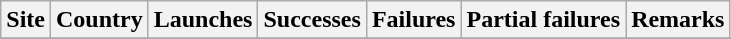<table class="wikitable sortable">
<tr>
<th>Site</th>
<th>Country</th>
<th>Launches</th>
<th>Successes</th>
<th>Failures</th>
<th>Partial failures</th>
<th>Remarks</th>
</tr>
<tr>
</tr>
</table>
